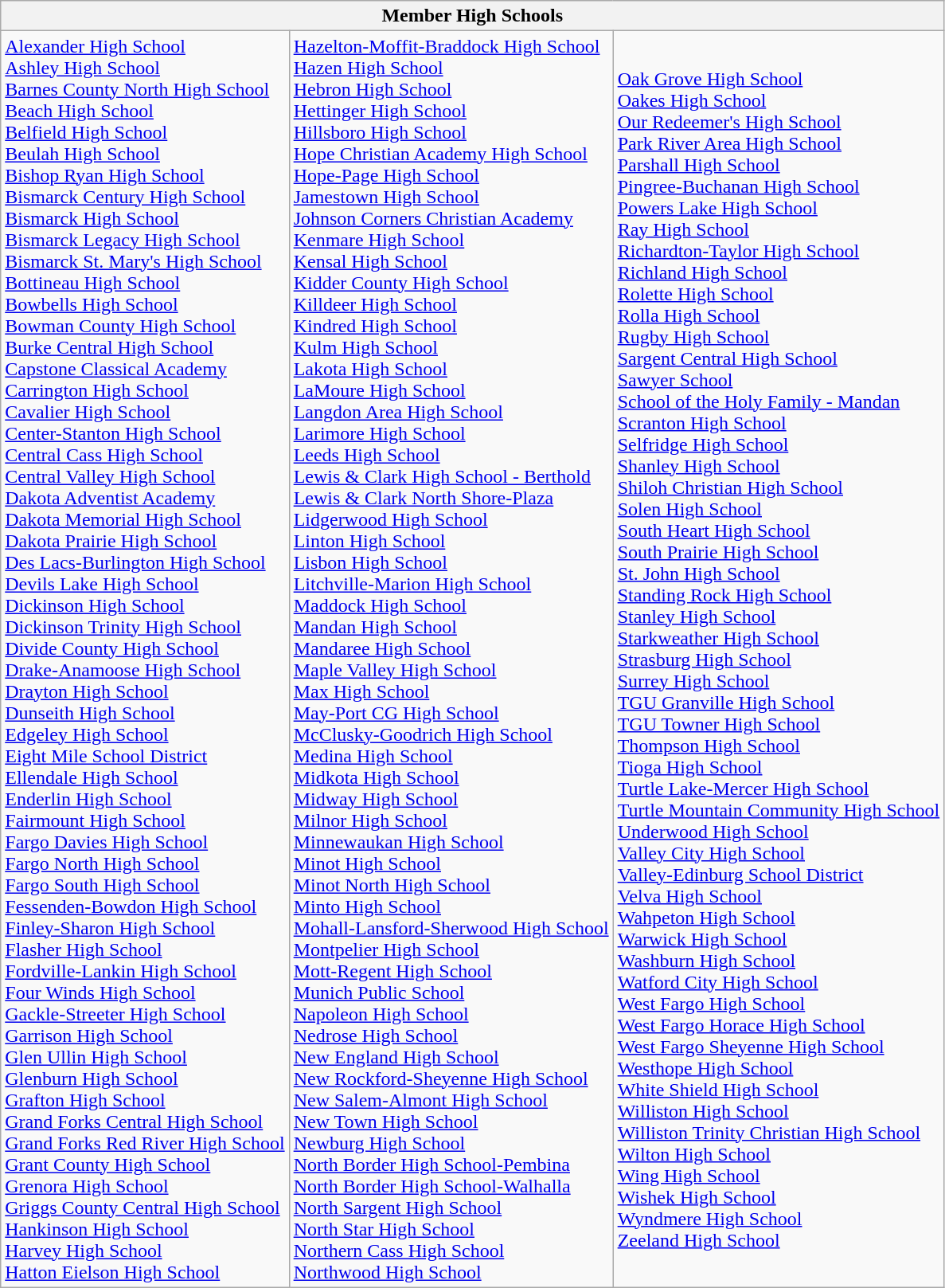<table class="wikitable">
<tr>
<th colspan="3">Member High Schools</th>
</tr>
<tr>
<td><a href='#'>Alexander High School</a><br><a href='#'>Ashley High School</a><br><a href='#'>Barnes County North High School</a><br><a href='#'>Beach High School</a><br><a href='#'>Belfield High School</a><br><a href='#'>Beulah High School</a><br><a href='#'>Bishop Ryan High School</a><br><a href='#'>Bismarck Century High School</a><br><a href='#'>Bismarck High School</a><br><a href='#'>Bismarck Legacy High School</a><br><a href='#'>Bismarck St. Mary's High School</a><br><a href='#'>Bottineau High School</a><br><a href='#'>Bowbells High School</a><br><a href='#'>Bowman County High School</a><br><a href='#'>Burke Central High School</a><br><a href='#'>Capstone Classical Academy</a><br><a href='#'>Carrington High School</a><br><a href='#'>Cavalier High School</a><br><a href='#'>Center-Stanton High School</a><br><a href='#'>Central Cass High School</a><br><a href='#'>Central Valley High School</a><br><a href='#'>Dakota Adventist Academy</a><br><a href='#'>Dakota Memorial High School</a><br><a href='#'>Dakota Prairie High School</a><br><a href='#'>Des Lacs-Burlington High School</a><br><a href='#'>Devils Lake High School</a><br><a href='#'>Dickinson High School</a><br><a href='#'>Dickinson Trinity High School</a><br><a href='#'>Divide County High School</a><br><a href='#'>Drake-Anamoose High School</a><br><a href='#'>Drayton High School</a><br><a href='#'>Dunseith High School</a><br><a href='#'>Edgeley High School</a><br><a href='#'>Eight Mile School District</a><br><a href='#'>Ellendale High School</a><br><a href='#'>Enderlin High School</a><br><a href='#'>Fairmount High School</a><br><a href='#'>Fargo Davies High School</a><br><a href='#'>Fargo North High School</a><br><a href='#'>Fargo South High School</a><br><a href='#'>Fessenden-Bowdon High School</a><br><a href='#'>Finley-Sharon High School</a><br><a href='#'>Flasher High School</a><br><a href='#'>Fordville-Lankin High School</a><br><a href='#'>Four Winds High School</a><br><a href='#'>Gackle-Streeter High School</a><br><a href='#'>Garrison High School</a><br><a href='#'>Glen Ullin High School</a><br><a href='#'>Glenburn High School</a><br><a href='#'>Grafton High School</a><br><a href='#'>Grand Forks Central High School</a><br><a href='#'>Grand Forks Red River High School</a><br><a href='#'>Grant County High School</a><br><a href='#'>Grenora High School</a><br><a href='#'>Griggs County Central High School</a><br><a href='#'>Hankinson High School</a><br><a href='#'>Harvey High School</a><br><a href='#'>Hatton Eielson High School</a></td>
<td><a href='#'>Hazelton-Moffit-Braddock High School</a><br><a href='#'>Hazen High School</a><br><a href='#'>Hebron High School</a><br><a href='#'>Hettinger High School</a><br><a href='#'>Hillsboro High School</a><br><a href='#'>Hope Christian Academy High School</a><br><a href='#'>Hope-Page High School</a><br><a href='#'>Jamestown High School</a><br><a href='#'>Johnson Corners Christian Academy</a><br><a href='#'>Kenmare High School</a><br><a href='#'>Kensal High School</a><br><a href='#'>Kidder County High School</a><br><a href='#'>Killdeer High School</a><br><a href='#'>Kindred High School</a><br><a href='#'>Kulm High School</a><br><a href='#'>Lakota High School</a><br><a href='#'>LaMoure High School</a><br><a href='#'>Langdon Area High School</a><br><a href='#'>Larimore High School</a><br><a href='#'>Leeds High School</a><br><a href='#'>Lewis & Clark High School - Berthold</a><br><a href='#'>Lewis & Clark North Shore-Plaza</a><br><a href='#'>Lidgerwood High School</a><br><a href='#'>Linton High School</a><br><a href='#'>Lisbon High School</a><br><a href='#'>Litchville-Marion High School</a><br><a href='#'>Maddock High School</a><br><a href='#'>Mandan High School</a><br><a href='#'>Mandaree High School</a><br><a href='#'>Maple Valley High School</a><br><a href='#'>Max High School</a><br><a href='#'>May-Port CG High School</a><br><a href='#'>McClusky-Goodrich High School</a><br><a href='#'>Medina High School</a><br><a href='#'>Midkota High School</a><br><a href='#'>Midway High School</a><br><a href='#'>Milnor High School</a><br><a href='#'>Minnewaukan High School</a><br><a href='#'>Minot High School</a><br><a href='#'>Minot North High School</a><br><a href='#'>Minto High School</a><br><a href='#'>Mohall-Lansford-Sherwood High School</a><br><a href='#'>Montpelier High School</a><br><a href='#'>Mott-Regent High School</a><br><a href='#'>Munich Public School</a><br><a href='#'>Napoleon High School</a><br><a href='#'>Nedrose High School</a><br><a href='#'>New England High School</a><br><a href='#'>New Rockford-Sheyenne High School</a><br><a href='#'>New Salem-Almont High School</a><br><a href='#'>New Town High School</a><br><a href='#'>Newburg High School</a><br><a href='#'>North Border High School-Pembina</a><br><a href='#'>North Border High School-Walhalla</a><br><a href='#'>North Sargent High School</a><br><a href='#'>North Star High School</a><br><a href='#'>Northern Cass High School</a><br><a href='#'>Northwood High School</a></td>
<td><a href='#'>Oak Grove High School</a><br><a href='#'>Oakes High School</a><br><a href='#'>Our Redeemer's High School</a><br><a href='#'>Park River Area High School</a><br><a href='#'>Parshall High School</a><br><a href='#'>Pingree-Buchanan High School</a><br><a href='#'>Powers Lake High School</a><br><a href='#'>Ray High School</a><br><a href='#'>Richardton-Taylor High School</a><br><a href='#'>Richland High School</a><br><a href='#'>Rolette High School</a><br><a href='#'>Rolla High School</a><br><a href='#'>Rugby High School</a><br><a href='#'>Sargent Central High School</a><br><a href='#'>Sawyer School</a><br><a href='#'>School of the Holy Family - Mandan</a><br><a href='#'>Scranton High School</a><br><a href='#'>Selfridge High School</a><br><a href='#'>Shanley High School</a><br><a href='#'>Shiloh Christian High School</a><br><a href='#'>Solen High School</a><br><a href='#'>South Heart High School</a><br><a href='#'>South Prairie High School</a><br><a href='#'>St. John High School</a><br><a href='#'>Standing Rock High School</a><br><a href='#'>Stanley High School</a><br><a href='#'>Starkweather High School</a><br><a href='#'>Strasburg High School</a><br><a href='#'>Surrey High School</a><br><a href='#'>TGU Granville High School</a><br><a href='#'>TGU Towner High School</a><br><a href='#'>Thompson High School</a><br><a href='#'>Tioga High School</a><br><a href='#'>Turtle Lake-Mercer High School</a><br><a href='#'>Turtle Mountain Community High School</a><br><a href='#'>Underwood High School</a><br><a href='#'>Valley City High School</a><br><a href='#'>Valley-Edinburg School District</a><br><a href='#'>Velva High School</a><br><a href='#'>Wahpeton High School</a><br><a href='#'>Warwick High School</a><br><a href='#'>Washburn High School</a><br><a href='#'>Watford City High School</a><br><a href='#'>West Fargo High School</a><br><a href='#'>West Fargo Horace High School</a><br><a href='#'>West Fargo Sheyenne High School</a><br><a href='#'>Westhope High School</a><br><a href='#'>White Shield High School</a><br><a href='#'>Williston High School</a><br><a href='#'>Williston Trinity Christian High School</a><br><a href='#'>Wilton High School</a><br><a href='#'>Wing High School</a><br><a href='#'>Wishek High School</a><br><a href='#'>Wyndmere High School</a><br><a href='#'>Zeeland High School</a></td>
</tr>
</table>
